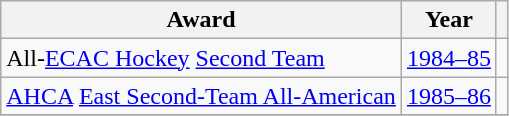<table class="wikitable">
<tr>
<th>Award</th>
<th>Year</th>
<th></th>
</tr>
<tr>
<td>All-<a href='#'>ECAC Hockey</a> <a href='#'>Second Team</a></td>
<td><a href='#'>1984–85</a></td>
<td></td>
</tr>
<tr>
<td><a href='#'>AHCA</a> <a href='#'>East Second-Team All-American</a></td>
<td><a href='#'>1985–86</a></td>
<td></td>
</tr>
<tr>
</tr>
</table>
